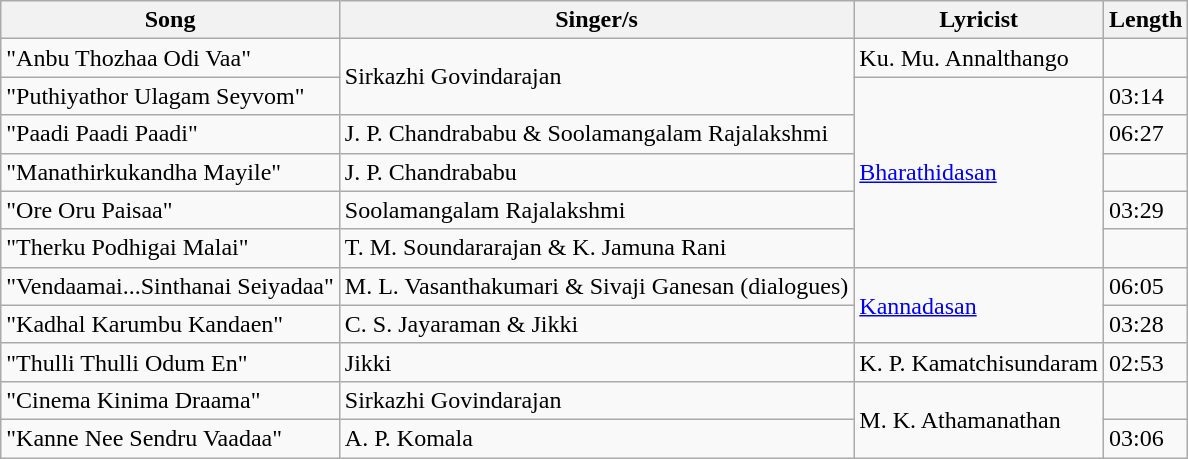<table class="wikitable">
<tr>
<th>Song</th>
<th>Singer/s</th>
<th>Lyricist</th>
<th>Length</th>
</tr>
<tr>
<td>"Anbu Thozhaa Odi Vaa"</td>
<td rowspan=2>Sirkazhi Govindarajan</td>
<td>Ku. Mu. Annalthango</td>
<td></td>
</tr>
<tr>
<td>"Puthiyathor Ulagam Seyvom"</td>
<td rowspan=5><a href='#'>Bharathidasan</a></td>
<td>03:14</td>
</tr>
<tr>
<td>"Paadi Paadi Paadi"</td>
<td>J. P. Chandrababu  & Soolamangalam Rajalakshmi</td>
<td>06:27</td>
</tr>
<tr>
<td>"Manathirkukandha Mayile"</td>
<td>J. P. Chandrababu</td>
<td></td>
</tr>
<tr>
<td>"Ore Oru Paisaa"</td>
<td>Soolamangalam Rajalakshmi</td>
<td>03:29</td>
</tr>
<tr>
<td>"Therku Podhigai Malai"</td>
<td>T. M. Soundararajan & K. Jamuna Rani</td>
<td></td>
</tr>
<tr>
<td>"Vendaamai...Sinthanai Seiyadaa"</td>
<td>M. L. Vasanthakumari & Sivaji Ganesan (dialogues)</td>
<td rowspan=2><a href='#'>Kannadasan</a></td>
<td>06:05</td>
</tr>
<tr>
<td>"Kadhal Karumbu Kandaen"</td>
<td>C. S. Jayaraman & Jikki</td>
<td>03:28</td>
</tr>
<tr>
<td>"Thulli Thulli Odum En"</td>
<td>Jikki</td>
<td>K. P. Kamatchisundaram</td>
<td>02:53</td>
</tr>
<tr>
<td>"Cinema Kinima Draama"</td>
<td>Sirkazhi Govindarajan</td>
<td rowspan=2>M. K.  Athamanathan</td>
<td></td>
</tr>
<tr>
<td>"Kanne Nee Sendru Vaadaa"</td>
<td>A. P. Komala</td>
<td>03:06</td>
</tr>
</table>
